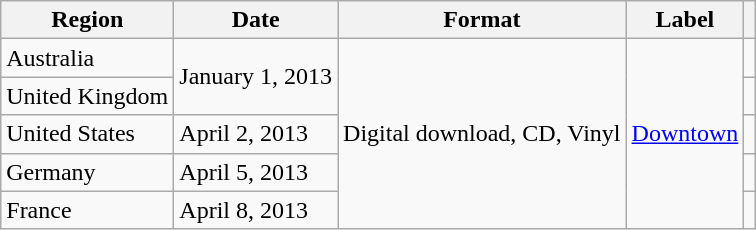<table class="wikitable">
<tr>
<th scope="col">Region</th>
<th scope="col">Date</th>
<th scope="col">Format</th>
<th scope="col">Label</th>
<th scope="col"></th>
</tr>
<tr>
<td>Australia</td>
<td rowspan="2">January 1, 2013</td>
<td rowspan="5">Digital download, CD, Vinyl</td>
<td rowspan="5"><a href='#'>Downtown</a></td>
<td></td>
</tr>
<tr>
<td>United Kingdom</td>
<td></td>
</tr>
<tr>
<td>United States</td>
<td>April 2, 2013</td>
<td></td>
</tr>
<tr>
<td>Germany</td>
<td>April 5, 2013</td>
<td></td>
</tr>
<tr>
<td>France</td>
<td>April 8, 2013</td>
<td></td>
</tr>
</table>
